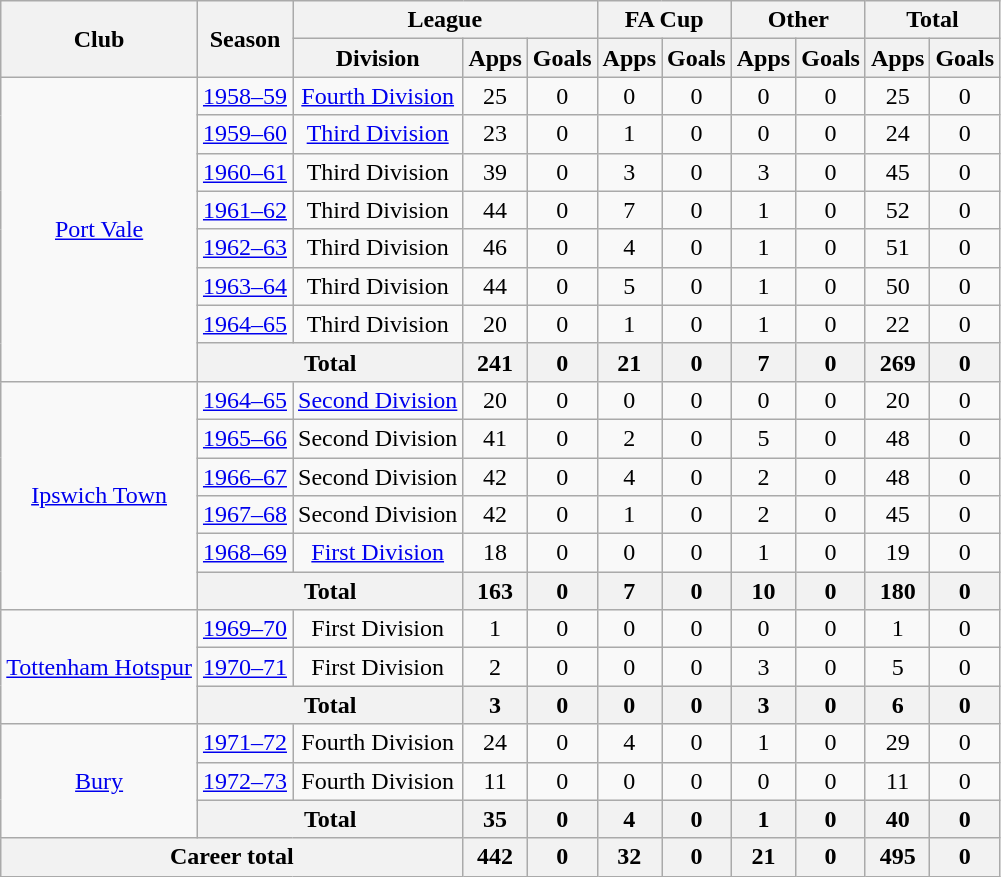<table class="wikitable" style="text-align:center">
<tr>
<th rowspan="2">Club</th>
<th rowspan="2">Season</th>
<th colspan="3">League</th>
<th colspan="2">FA Cup</th>
<th colspan="2">Other</th>
<th colspan="2">Total</th>
</tr>
<tr>
<th>Division</th>
<th>Apps</th>
<th>Goals</th>
<th>Apps</th>
<th>Goals</th>
<th>Apps</th>
<th>Goals</th>
<th>Apps</th>
<th>Goals</th>
</tr>
<tr>
<td rowspan="8"><a href='#'>Port Vale</a></td>
<td><a href='#'>1958–59</a></td>
<td><a href='#'>Fourth Division</a></td>
<td>25</td>
<td>0</td>
<td>0</td>
<td>0</td>
<td>0</td>
<td>0</td>
<td>25</td>
<td>0</td>
</tr>
<tr>
<td><a href='#'>1959–60</a></td>
<td><a href='#'>Third Division</a></td>
<td>23</td>
<td>0</td>
<td>1</td>
<td>0</td>
<td>0</td>
<td>0</td>
<td>24</td>
<td>0</td>
</tr>
<tr>
<td><a href='#'>1960–61</a></td>
<td>Third Division</td>
<td>39</td>
<td>0</td>
<td>3</td>
<td>0</td>
<td>3</td>
<td>0</td>
<td>45</td>
<td>0</td>
</tr>
<tr>
<td><a href='#'>1961–62</a></td>
<td>Third Division</td>
<td>44</td>
<td>0</td>
<td>7</td>
<td>0</td>
<td>1</td>
<td>0</td>
<td>52</td>
<td>0</td>
</tr>
<tr>
<td><a href='#'>1962–63</a></td>
<td>Third Division</td>
<td>46</td>
<td>0</td>
<td>4</td>
<td>0</td>
<td>1</td>
<td>0</td>
<td>51</td>
<td>0</td>
</tr>
<tr>
<td><a href='#'>1963–64</a></td>
<td>Third Division</td>
<td>44</td>
<td>0</td>
<td>5</td>
<td>0</td>
<td>1</td>
<td>0</td>
<td>50</td>
<td>0</td>
</tr>
<tr>
<td><a href='#'>1964–65</a></td>
<td>Third Division</td>
<td>20</td>
<td>0</td>
<td>1</td>
<td>0</td>
<td>1</td>
<td>0</td>
<td>22</td>
<td>0</td>
</tr>
<tr>
<th colspan="2">Total</th>
<th>241</th>
<th>0</th>
<th>21</th>
<th>0</th>
<th>7</th>
<th>0</th>
<th>269</th>
<th>0</th>
</tr>
<tr>
<td rowspan="6"><a href='#'>Ipswich Town</a></td>
<td><a href='#'>1964–65</a></td>
<td><a href='#'>Second Division</a></td>
<td>20</td>
<td>0</td>
<td>0</td>
<td>0</td>
<td>0</td>
<td>0</td>
<td>20</td>
<td>0</td>
</tr>
<tr>
<td><a href='#'>1965–66</a></td>
<td>Second Division</td>
<td>41</td>
<td>0</td>
<td>2</td>
<td>0</td>
<td>5</td>
<td>0</td>
<td>48</td>
<td>0</td>
</tr>
<tr>
<td><a href='#'>1966–67</a></td>
<td>Second Division</td>
<td>42</td>
<td>0</td>
<td>4</td>
<td>0</td>
<td>2</td>
<td>0</td>
<td>48</td>
<td>0</td>
</tr>
<tr>
<td><a href='#'>1967–68</a></td>
<td>Second Division</td>
<td>42</td>
<td>0</td>
<td>1</td>
<td>0</td>
<td>2</td>
<td>0</td>
<td>45</td>
<td>0</td>
</tr>
<tr>
<td><a href='#'>1968–69</a></td>
<td><a href='#'>First Division</a></td>
<td>18</td>
<td>0</td>
<td>0</td>
<td>0</td>
<td>1</td>
<td>0</td>
<td>19</td>
<td>0</td>
</tr>
<tr>
<th colspan="2">Total</th>
<th>163</th>
<th>0</th>
<th>7</th>
<th>0</th>
<th>10</th>
<th>0</th>
<th>180</th>
<th>0</th>
</tr>
<tr>
<td rowspan="3"><a href='#'>Tottenham Hotspur</a></td>
<td><a href='#'>1969–70</a></td>
<td>First Division</td>
<td>1</td>
<td>0</td>
<td>0</td>
<td>0</td>
<td>0</td>
<td>0</td>
<td>1</td>
<td>0</td>
</tr>
<tr>
<td><a href='#'>1970–71</a></td>
<td>First Division</td>
<td>2</td>
<td>0</td>
<td>0</td>
<td>0</td>
<td>3</td>
<td>0</td>
<td>5</td>
<td>0</td>
</tr>
<tr>
<th colspan="2">Total</th>
<th>3</th>
<th>0</th>
<th>0</th>
<th>0</th>
<th>3</th>
<th>0</th>
<th>6</th>
<th>0</th>
</tr>
<tr>
<td rowspan="3"><a href='#'>Bury</a></td>
<td><a href='#'>1971–72</a></td>
<td>Fourth Division</td>
<td>24</td>
<td>0</td>
<td>4</td>
<td>0</td>
<td>1</td>
<td>0</td>
<td>29</td>
<td>0</td>
</tr>
<tr>
<td><a href='#'>1972–73</a></td>
<td>Fourth Division</td>
<td>11</td>
<td>0</td>
<td>0</td>
<td>0</td>
<td>0</td>
<td>0</td>
<td>11</td>
<td>0</td>
</tr>
<tr>
<th colspan="2">Total</th>
<th>35</th>
<th>0</th>
<th>4</th>
<th>0</th>
<th>1</th>
<th>0</th>
<th>40</th>
<th>0</th>
</tr>
<tr>
<th colspan="3">Career total</th>
<th>442</th>
<th>0</th>
<th>32</th>
<th>0</th>
<th>21</th>
<th>0</th>
<th>495</th>
<th>0</th>
</tr>
</table>
